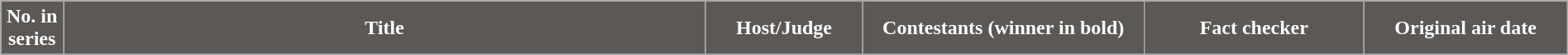<table class="wikitable plainrowheaders" style="width: 100%; margin-right: 0;">
<tr>
<th style="background:#5B5856; color:#fff; width:4%">No. in <br> series</th>
<th style="background:#5B5856; color:#fff; width:41%">Title</th>
<th style="background:#5B5856; color:#fff; width:10%">Host/Judge</th>
<th style="background:#5B5856; color:#fff; width:18%">Contestants (winner in bold)</th>
<th style="background:#5B5856; color:#fff; width:14%">Fact checker</th>
<th style="background:#5B5856; color:#fff; width:13%">Original air date</th>
</tr>
<tr>
</tr>
</table>
